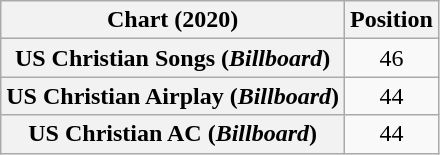<table class="wikitable plainrowheaders" style="text-align:center">
<tr>
<th scope="col">Chart (2020)</th>
<th scope="col">Position</th>
</tr>
<tr>
<th scope="row">US Christian Songs (<em>Billboard</em>)</th>
<td>46</td>
</tr>
<tr>
<th scope="row">US Christian Airplay (<em>Billboard</em>)</th>
<td>44</td>
</tr>
<tr>
<th scope="row">US Christian AC (<em>Billboard</em>)</th>
<td>44</td>
</tr>
</table>
